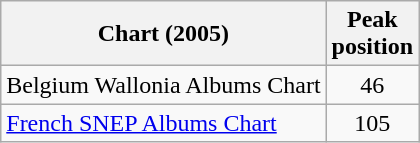<table class="wikitable sortable plainrowheaders">
<tr>
<th scope="col">Chart (2005)</th>
<th scope="col">Peak<br>position</th>
</tr>
<tr>
<td>Belgium Wallonia Albums Chart</td>
<td align="center">46</td>
</tr>
<tr>
<td><a href='#'>French SNEP Albums Chart</a><br></td>
<td align="center">105</td>
</tr>
</table>
